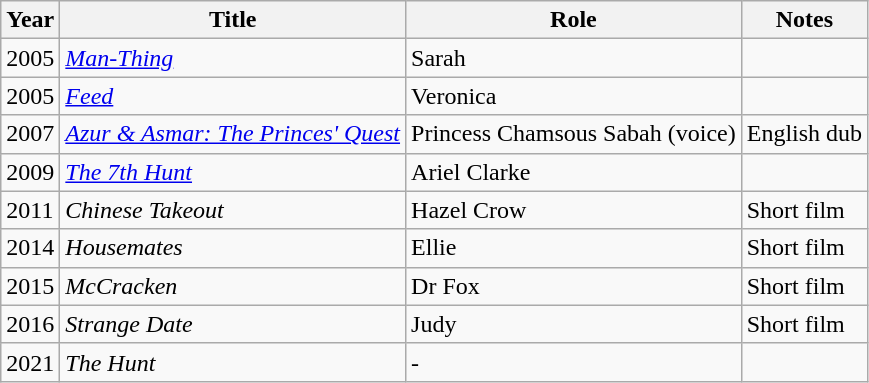<table class="wikitable sortable">
<tr>
<th>Year</th>
<th>Title</th>
<th>Role</th>
<th>Notes</th>
</tr>
<tr>
<td>2005</td>
<td><em><a href='#'>Man-Thing</a></em></td>
<td>Sarah</td>
<td></td>
</tr>
<tr>
<td>2005</td>
<td><em><a href='#'>Feed</a></em></td>
<td>Veronica</td>
<td></td>
</tr>
<tr>
<td>2007</td>
<td><em><a href='#'>Azur & Asmar: The Princes' Quest</a></em></td>
<td>Princess Chamsous Sabah (voice)</td>
<td>English dub</td>
</tr>
<tr>
<td>2009</td>
<td><em><a href='#'>The 7th Hunt</a></em></td>
<td>Ariel Clarke</td>
<td></td>
</tr>
<tr>
<td>2011</td>
<td><em>Chinese Takeout</em></td>
<td>Hazel Crow</td>
<td>Short film</td>
</tr>
<tr>
<td>2014</td>
<td><em>Housemates</em></td>
<td>Ellie</td>
<td>Short film</td>
</tr>
<tr>
<td>2015</td>
<td><em>McCracken</em></td>
<td>Dr Fox</td>
<td>Short film</td>
</tr>
<tr>
<td>2016</td>
<td><em>Strange Date</em></td>
<td>Judy</td>
<td>Short film</td>
</tr>
<tr>
<td>2021</td>
<td><em>The Hunt</em></td>
<td>-</td>
<td></td>
</tr>
</table>
